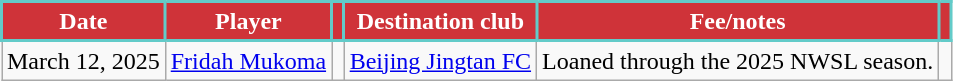<table class="wikitable sortable" style="text-align:left;">
<tr>
<th style="background:#CF3339; color:#FFF; border:2px solid #62CBC9;" width:150px;" data-sort-type="date">Date</th>
<th style="background:#CF3339; color:#FFF; border:2px solid #62CBC9;" width:200px;">Player</th>
<th style="background:#CF3339; color:#FFF; border:2px solid #62CBC9;" width:55px;"></th>
<th style="background:#CF3339; color:#FFF; border:2px solid #62CBC9;" width:200px;">Destination club</th>
<th style="background:#CF3339; color:#FFF; border:2px solid #62CBC9;" width:450px;">Fee/notes</th>
<th style="background:#CF3339; color:#FFF; border:2px solid #62CBC9;" width:30px;"></th>
</tr>
<tr>
<td>March 12, 2025</td>
<td> <a href='#'>Fridah Mukoma</a></td>
<td align="center"></td>
<td> <a href='#'>Beijing Jingtan FC</a></td>
<td>Loaned through the 2025 NWSL season.</td>
<td></td>
</tr>
</table>
